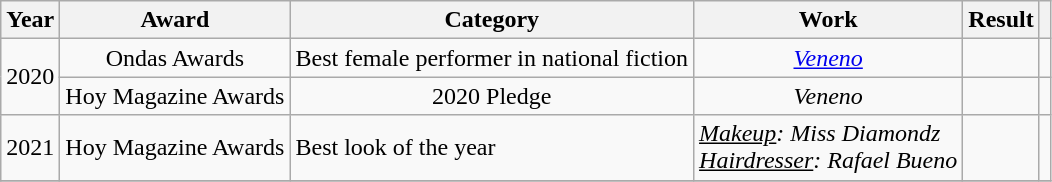<table class="wikitable">
<tr>
<th>Year</th>
<th>Award</th>
<th>Category</th>
<th>Work</th>
<th>Result</th>
<th></th>
</tr>
<tr>
<td rowspan="2" align="center">2020</td>
<td align="center">Ondas Awards</td>
<td align="center">Best female performer in national fiction</td>
<td align="center"><em><a href='#'>Veneno</a></em></td>
<td></td>
<td align="center"></td>
</tr>
<tr>
<td align="center">Hoy Magazine Awards</td>
<td align="center">2020 Pledge</td>
<td align="center"><em>Veneno</em></td>
<td></td>
<td align="center"></td>
</tr>
<tr>
<td>2021</td>
<td>Hoy Magazine Awards</td>
<td>Best look of the year</td>
<td><em><u>Makeup</u>: Miss Diamondz</em><br><em><u>Hairdresser</u>: Rafael Bueno</em></td>
<td></td>
<td></td>
</tr>
<tr>
</tr>
</table>
